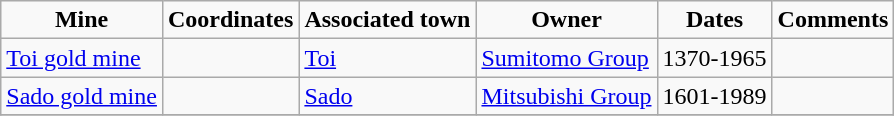<table class="sortable wikitable">
<tr align="center">
<td><strong>Mine</strong></td>
<td><strong>Coordinates</strong></td>
<td><strong>Associated town</strong></td>
<td><strong>Owner</strong></td>
<td><strong>Dates</strong></td>
<td><strong>Comments</strong></td>
</tr>
<tr>
<td><a href='#'>Toi gold mine</a></td>
<td></td>
<td><a href='#'>Toi</a></td>
<td><a href='#'>Sumitomo Group</a></td>
<td>1370-1965</td>
<td></td>
</tr>
<tr>
<td><a href='#'>Sado gold mine</a></td>
<td></td>
<td><a href='#'>Sado</a></td>
<td><a href='#'>Mitsubishi Group</a></td>
<td>1601-1989</td>
<td></td>
</tr>
<tr>
</tr>
</table>
